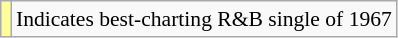<table class="wikitable" style="font-size:90%;">
<tr>
<td style="background-color:#FFFF99"></td>
<td>Indicates best-charting R&B single of 1967</td>
</tr>
</table>
